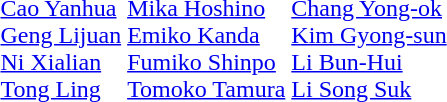<table>
<tr>
<td></td>
<td><br><a href='#'>Cao Yanhua</a><br><a href='#'>Geng Lijuan</a><br><a href='#'>Ni Xialian</a><br><a href='#'>Tong Ling</a></td>
<td><br><a href='#'>Mika Hoshino</a><br><a href='#'>Emiko Kanda</a><br><a href='#'>Fumiko Shinpo</a><br><a href='#'>Tomoko Tamura</a></td>
<td><br><a href='#'>Chang Yong-ok</a><br><a href='#'>Kim Gyong-sun</a><br><a href='#'>Li Bun-Hui</a><br><a href='#'>Li Song Suk</a></td>
</tr>
</table>
